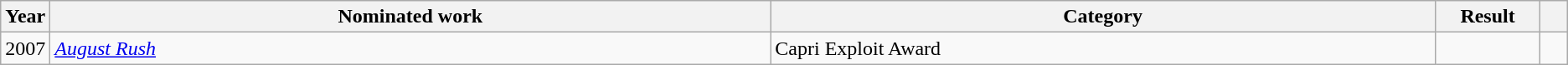<table class="wikitable">
<tr>
<th scope="col" style="width:1em;">Year</th>
<th scope="col" style="width:39em;">Nominated work</th>
<th scope="col" style="width:36em;">Category</th>
<th scope="col" style="width:5em;">Result</th>
<th scope="col" style="width:1em;"></th>
</tr>
<tr>
<td>2007</td>
<td><em><a href='#'>August Rush</a></em></td>
<td>Capri Exploit Award</td>
<td></td>
<td></td>
</tr>
</table>
